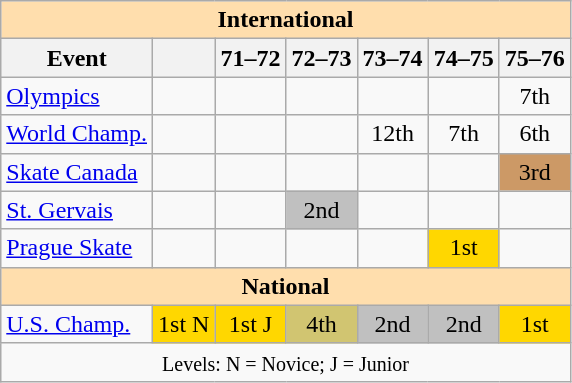<table class="wikitable" style="text-align:center">
<tr>
<th style="background-color: #ffdead; " colspan=7 align=center>International</th>
</tr>
<tr>
<th>Event</th>
<th></th>
<th>71–72</th>
<th>72–73</th>
<th>73–74</th>
<th>74–75</th>
<th>75–76</th>
</tr>
<tr>
<td align=left><a href='#'>Olympics</a></td>
<td></td>
<td></td>
<td></td>
<td></td>
<td></td>
<td>7th</td>
</tr>
<tr>
<td align=left><a href='#'>World Champ.</a></td>
<td></td>
<td></td>
<td></td>
<td>12th</td>
<td>7th</td>
<td>6th</td>
</tr>
<tr>
<td align=left><a href='#'>Skate Canada</a></td>
<td></td>
<td></td>
<td></td>
<td></td>
<td></td>
<td bgcolor=cc9966>3rd</td>
</tr>
<tr>
<td align=left><a href='#'>St. Gervais</a></td>
<td></td>
<td></td>
<td bgcolor=silver>2nd</td>
<td></td>
<td></td>
<td></td>
</tr>
<tr>
<td align=left><a href='#'>Prague Skate</a></td>
<td></td>
<td></td>
<td></td>
<td></td>
<td bgcolor=gold>1st</td>
<td></td>
</tr>
<tr>
<th style="background-color: #ffdead; " colspan=7 align=center>National</th>
</tr>
<tr>
<td align=left><a href='#'>U.S. Champ.</a></td>
<td bgcolor=gold>1st N</td>
<td bgcolor=gold>1st J</td>
<td bgcolor=d1c571>4th</td>
<td bgcolor=silver>2nd</td>
<td bgcolor=silver>2nd</td>
<td bgcolor=gold>1st</td>
</tr>
<tr>
<td colspan=7 align=center><small> Levels: N = Novice; J = Junior </small></td>
</tr>
</table>
